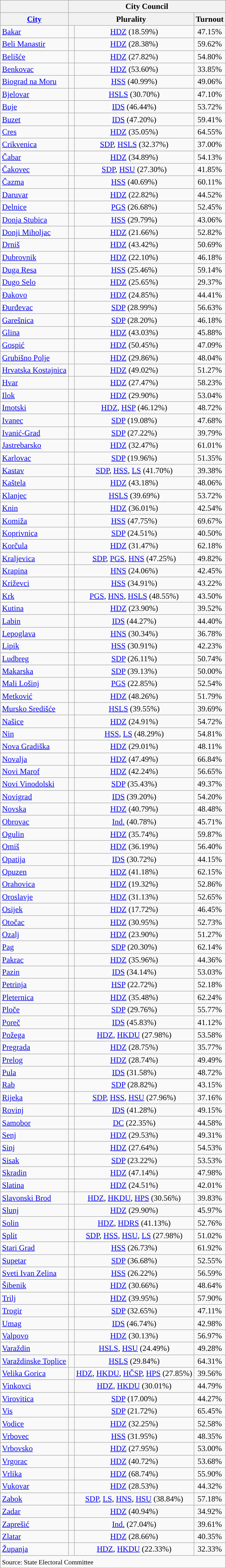<table class="wikitable sortable">
<tr>
<th></th>
<th class="unsortable" colspan=3>City Council</th>
</tr>
<tr>
<th><a href='#'>City</a></th>
<th colspan=2>Plurality</th>
<th>Turnout</th>
</tr>
<tr>
<td><a href='#'>Bakar</a></td>
<td width=5px style="background-color:"></td>
<td align=center><a href='#'>HDZ</a> (18.59%)</td>
<td align=center>47.15%</td>
</tr>
<tr>
<td><a href='#'>Beli Manastir</a></td>
<td width=5px style="background-color:"></td>
<td align=center><a href='#'>HDZ</a> (28.38%)</td>
<td align=center>59.62%</td>
</tr>
<tr>
<td><a href='#'>Belišće</a></td>
<td width=5px style="background-color:"></td>
<td align=center><a href='#'>HDZ</a> (27.82%)</td>
<td align=center>54.80%</td>
</tr>
<tr>
<td><a href='#'>Benkovac</a></td>
<td width=5px style="background-color:"></td>
<td align=center><a href='#'>HDZ</a> (53.60%)</td>
<td align=center>33.85%</td>
</tr>
<tr>
<td><a href='#'>Biograd na Moru</a></td>
<td width=5px style="background-color:"></td>
<td align=center><a href='#'>HSS</a> (40.99%)</td>
<td align=center>49.06%</td>
</tr>
<tr>
<td><a href='#'>Bjelovar</a></td>
<td width=5px style="background-color:"></td>
<td align=center><a href='#'>HSLS</a> (30.70%)</td>
<td align=center>47.10%</td>
</tr>
<tr>
<td><a href='#'>Buje</a></td>
<td width=5px style="background-color:"></td>
<td align=center><a href='#'>IDS</a> (46.44%)</td>
<td align=center>53.72%</td>
</tr>
<tr>
<td><a href='#'>Buzet</a></td>
<td width=5px style="background-color:"></td>
<td align=center><a href='#'>IDS</a> (47.20%)</td>
<td align=center>59.41%</td>
</tr>
<tr>
<td><a href='#'>Cres</a></td>
<td width=5px style="background-color:"></td>
<td align=center><a href='#'>HDZ</a> (35.05%)</td>
<td align=center>64.55%</td>
</tr>
<tr>
<td><a href='#'>Crikvenica</a></td>
<td width=5px style="background-color:"></td>
<td align=center><a href='#'>SDP</a>, <a href='#'>HSLS</a> (32.37%)</td>
<td align=center>37.00%</td>
</tr>
<tr>
<td><a href='#'>Čabar</a></td>
<td width=5px style="background-color:"></td>
<td align=center><a href='#'>HDZ</a> (34.89%)</td>
<td align=center>54.13%</td>
</tr>
<tr>
<td><a href='#'>Čakovec</a></td>
<td width=5px style="background-color:"></td>
<td align=center><a href='#'>SDP</a>, <a href='#'>HSU</a> (27.30%)</td>
<td align=center>41.85%</td>
</tr>
<tr>
<td><a href='#'>Čazma</a></td>
<td width=5px style="background-color:"></td>
<td align=center><a href='#'>HSS</a> (40.69%)</td>
<td align=center>60.11%</td>
</tr>
<tr>
<td><a href='#'>Daruvar</a></td>
<td width=5px style="background-color:"></td>
<td align=center><a href='#'>HDZ</a> (22.82%)</td>
<td align=center>44.52%</td>
</tr>
<tr>
<td><a href='#'>Delnice</a></td>
<td width=5px style="background-color:"></td>
<td align=center><a href='#'>PGS</a> (26.68%)</td>
<td align=center>52.45%</td>
</tr>
<tr>
<td><a href='#'>Donja Stubica</a></td>
<td width=5px style="background-color:"></td>
<td align=center><a href='#'>HSS</a> (29.79%)</td>
<td align=center>43.06%</td>
</tr>
<tr>
<td><a href='#'>Donji Miholjac</a></td>
<td width=5px style="background-color:"></td>
<td align=center><a href='#'>HDZ</a> (21.66%)</td>
<td align=center>52.82%</td>
</tr>
<tr>
<td><a href='#'>Drniš</a></td>
<td width=5px style="background-color:"></td>
<td align=center><a href='#'>HDZ</a> (43.42%)</td>
<td align=center>50.69%</td>
</tr>
<tr>
<td><a href='#'>Dubrovnik</a></td>
<td width=5px style="background-color:"></td>
<td align=center><a href='#'>HDZ</a> (22.10%)</td>
<td align=center>46.18%</td>
</tr>
<tr>
<td><a href='#'>Duga Resa</a></td>
<td width=5px style="background-color:"></td>
<td align=center><a href='#'>HSS</a> (25.46%)</td>
<td align=center>59.14%</td>
</tr>
<tr>
<td><a href='#'>Dugo Selo</a></td>
<td width=5px style="background-color:"></td>
<td align=center><a href='#'>HDZ</a> (25.65%)</td>
<td align=center>29.37%</td>
</tr>
<tr>
<td><a href='#'>Đakovo</a></td>
<td width=5px style="background-color:"></td>
<td align=center><a href='#'>HDZ</a> (24.85%)</td>
<td align=center>44.41%</td>
</tr>
<tr>
<td><a href='#'>Đurđevac</a></td>
<td width=5px style="background-color:"></td>
<td align=center><a href='#'>SDP</a> (28.99%)</td>
<td align=center>56.63%</td>
</tr>
<tr>
<td><a href='#'>Garešnica</a></td>
<td width=5px style="background-color:"></td>
<td align=center><a href='#'>SDP</a> (28.20%)</td>
<td align=center>46.18%</td>
</tr>
<tr>
<td><a href='#'>Glina</a></td>
<td width=5px style="background-color:"></td>
<td align=center><a href='#'>HDZ</a> (43.03%)</td>
<td align=center>45.88%</td>
</tr>
<tr>
<td><a href='#'>Gospić</a></td>
<td width=5px style="background-color:"></td>
<td align=center><a href='#'>HDZ</a> (50.45%)</td>
<td align=center>47.09%</td>
</tr>
<tr>
<td><a href='#'>Grubišno Polje</a></td>
<td width=5px style="background-color:"></td>
<td align=center><a href='#'>HDZ</a> (29.86%)</td>
<td align=center>48.04%</td>
</tr>
<tr>
<td><a href='#'>Hrvatska Kostajnica</a></td>
<td width=5px style="background-color:"></td>
<td align=center><a href='#'>HDZ</a> (49.02%)</td>
<td align=center>51.27%</td>
</tr>
<tr>
<td><a href='#'>Hvar</a></td>
<td width=5px style="background-color:"></td>
<td align=center><a href='#'>HDZ</a> (27.47%)</td>
<td align=center>58.23%</td>
</tr>
<tr>
<td><a href='#'>Ilok</a></td>
<td width=5px style="background-color:"></td>
<td align=center><a href='#'>HDZ</a> (29.90%)</td>
<td align=center>53.04%</td>
</tr>
<tr>
<td><a href='#'>Imotski</a></td>
<td width=5px style="background-color:"></td>
<td align=center><a href='#'>HDZ</a>, <a href='#'>HSP</a> (46.12%)</td>
<td align=center>48.72%</td>
</tr>
<tr>
<td><a href='#'>Ivanec</a></td>
<td width=5px style="background-color:"></td>
<td align=center><a href='#'>SDP</a> (19.08%)</td>
<td align=center>47.68%</td>
</tr>
<tr>
<td><a href='#'>Ivanić-Grad</a></td>
<td width=5px style="background-color:"></td>
<td align=center><a href='#'>SDP</a> (27.22%)</td>
<td align=center>39.79%</td>
</tr>
<tr>
<td><a href='#'>Jastrebarsko</a></td>
<td width=5px style="background-color:"></td>
<td align=center><a href='#'>HDZ</a> (32.47%)</td>
<td align=center>61.01%</td>
</tr>
<tr>
<td><a href='#'>Karlovac</a></td>
<td width=5px style="background-color:"></td>
<td align=center><a href='#'>SDP</a> (19.96%)</td>
<td align=center>51.35%</td>
</tr>
<tr>
<td><a href='#'>Kastav</a></td>
<td width=5px style="background-color:"></td>
<td align=center><a href='#'>SDP</a>, <a href='#'>HSS</a>, <a href='#'>LS</a> (41.70%)</td>
<td align=center>39.38%</td>
</tr>
<tr>
<td><a href='#'>Kaštela</a></td>
<td width=5px style="background-color:"></td>
<td align=center><a href='#'>HDZ</a> (43.18%)</td>
<td align=center>48.06%</td>
</tr>
<tr>
<td><a href='#'>Klanjec</a></td>
<td width=5px style="background-color:"></td>
<td align=center><a href='#'>HSLS</a> (39.69%)</td>
<td align=center>53.72%</td>
</tr>
<tr>
<td><a href='#'>Knin</a></td>
<td width=5px style="background-color:"></td>
<td align=center><a href='#'>HDZ</a> (36.01%)</td>
<td align=center>42.54%</td>
</tr>
<tr>
<td><a href='#'>Komiža</a></td>
<td width=5px style="background-color:"></td>
<td align=center><a href='#'>HSS</a> (47.75%)</td>
<td align=center>69.67%</td>
</tr>
<tr>
<td><a href='#'>Koprivnica</a></td>
<td width=5px style="background-color:"></td>
<td align=center><a href='#'>SDP</a> (24.51%)</td>
<td align=center>40.50%</td>
</tr>
<tr>
<td><a href='#'>Korčula</a></td>
<td width=5px style="background-color:"></td>
<td align=center><a href='#'>HDZ</a> (31.47%)</td>
<td align=center>62.18%</td>
</tr>
<tr>
<td><a href='#'>Kraljevica</a></td>
<td width=5px style="background-color:"></td>
<td align=center><a href='#'>SDP</a>, <a href='#'>PGS</a>, <a href='#'>HNS</a> (47.25%)</td>
<td align=center>49.82%</td>
</tr>
<tr>
<td><a href='#'>Krapina</a></td>
<td width=5px style="background-color:"></td>
<td align=center><a href='#'>HNS</a> (24.06%)</td>
<td align=center>42.45%</td>
</tr>
<tr>
<td><a href='#'>Križevci</a></td>
<td width=5px style="background-color:"></td>
<td align=center><a href='#'>HSS</a> (34.91%)</td>
<td align=center>43.22%</td>
</tr>
<tr>
<td><a href='#'>Krk</a></td>
<td width=5px style="background-color:"></td>
<td align=center><a href='#'>PGS</a>, <a href='#'>HNS</a>, <a href='#'>HSLS</a> (48.55%)</td>
<td align=center>43.50%</td>
</tr>
<tr>
<td><a href='#'>Kutina</a></td>
<td width=5px style="background-color:"></td>
<td align=center><a href='#'>HDZ</a> (23.90%)</td>
<td align=center>39.52%</td>
</tr>
<tr>
<td><a href='#'>Labin</a></td>
<td width="5px" style="background-color:"></td>
<td align="center"><a href='#'>IDS</a> (44.27%)</td>
<td align="center">44.40%</td>
</tr>
<tr>
<td><a href='#'>Lepoglava</a></td>
<td width=5px style="background-color:"></td>
<td align=center><a href='#'>HNS</a> (30.34%)</td>
<td align=center>36.78%</td>
</tr>
<tr>
<td><a href='#'>Lipik</a></td>
<td width=5px style="background-color:"></td>
<td align=center><a href='#'>HSS</a> (30.91%)</td>
<td align=center>42.23%</td>
</tr>
<tr>
<td><a href='#'>Ludbreg</a></td>
<td width=5px style="background-color:"></td>
<td align=center><a href='#'>SDP</a> (26.11%)</td>
<td align=center>50.74%</td>
</tr>
<tr>
<td><a href='#'>Makarska</a></td>
<td width=5px style="background-color:"></td>
<td align=center><a href='#'>SDP</a> (39.13%)</td>
<td align=center>50.00%</td>
</tr>
<tr>
<td><a href='#'>Mali Lošinj</a></td>
<td width=5px style="background-color:"></td>
<td align=center><a href='#'>PGS</a> (22.85%)</td>
<td align=center>52.54%</td>
</tr>
<tr>
<td><a href='#'>Metković</a></td>
<td width=5px style="background-color:"></td>
<td align=center><a href='#'>HDZ</a> (48.26%)</td>
<td align=center>51.79%</td>
</tr>
<tr>
<td><a href='#'>Mursko Središće</a></td>
<td width=5px style="background-color:"></td>
<td align=center><a href='#'>HSLS</a> (39.55%)</td>
<td align=center>39.69%</td>
</tr>
<tr>
<td><a href='#'>Našice</a></td>
<td width=5px style="background-color:"></td>
<td align=center><a href='#'>HDZ</a> (24.91%)</td>
<td align=center>54.72%</td>
</tr>
<tr>
<td><a href='#'>Nin</a></td>
<td width=5px style="background-color:"></td>
<td align=center><a href='#'>HSS</a>, <a href='#'>LS</a> (48.29%)</td>
<td align=center>54.81%</td>
</tr>
<tr>
<td><a href='#'>Nova Gradiška</a></td>
<td width=5px style="background-color:"></td>
<td align=center><a href='#'>HDZ</a> (29.01%)</td>
<td align=center>48.11%</td>
</tr>
<tr>
<td><a href='#'>Novalja</a></td>
<td width=5px style="background-color:"></td>
<td align=center><a href='#'>HDZ</a> (47.49%)</td>
<td align=center>66.84%</td>
</tr>
<tr>
<td><a href='#'>Novi Marof</a></td>
<td width=5px style="background-color:"></td>
<td align=center><a href='#'>HDZ</a> (42.24%)</td>
<td align=center>56.65%</td>
</tr>
<tr>
<td><a href='#'>Novi Vinodolski</a></td>
<td width=5px style="background-color:"></td>
<td align=center><a href='#'>SDP</a> (35.43%)</td>
<td align=center>49.37%</td>
</tr>
<tr>
<td><a href='#'>Novigrad</a></td>
<td width=5px style="background-color:"></td>
<td align=center><a href='#'>IDS</a> (39.20%)</td>
<td align=center>54.20%</td>
</tr>
<tr>
<td><a href='#'>Novska</a></td>
<td width=5px style="background-color:"></td>
<td align=center><a href='#'>HDZ</a> (40.79%)</td>
<td align=center>48.48%</td>
</tr>
<tr>
<td><a href='#'>Obrovac</a></td>
<td width=5px style="background-color:"></td>
<td align=center><a href='#'>Ind.</a> (40.78%)</td>
<td align=center>45.71%</td>
</tr>
<tr>
<td><a href='#'>Ogulin</a></td>
<td width=5px style="background-color:"></td>
<td align=center><a href='#'>HDZ</a> (35.74%)</td>
<td align=center>59.87%</td>
</tr>
<tr>
<td><a href='#'>Omiš</a></td>
<td width=5px style="background-color:"></td>
<td align=center><a href='#'>HDZ</a> (36.19%)</td>
<td align=center>56.40%</td>
</tr>
<tr>
<td><a href='#'>Opatija</a></td>
<td width=5px style="background-color:"></td>
<td align=center><a href='#'>IDS</a> (30.72%)</td>
<td align=center>44.15%</td>
</tr>
<tr>
<td><a href='#'>Opuzen</a></td>
<td width=5px style="background-color:"></td>
<td align=center><a href='#'>HDZ</a> (41.18%)</td>
<td align=center>62.15%</td>
</tr>
<tr>
<td><a href='#'>Orahovica</a></td>
<td width=5px style="background-color:"></td>
<td align=center><a href='#'>HDZ</a> (19.32%)</td>
<td align=center>52.86%</td>
</tr>
<tr>
<td><a href='#'>Oroslavje</a></td>
<td width=5px style="background-color:"></td>
<td align=center><a href='#'>HDZ</a> (31.13%)</td>
<td align=center>52.65%</td>
</tr>
<tr>
<td><a href='#'>Osijek</a></td>
<td width=5px style="background-color:"></td>
<td align=center><a href='#'>HDZ</a> (17.72%)</td>
<td align=center>46.45%</td>
</tr>
<tr>
<td><a href='#'>Otočac</a></td>
<td width=5px style="background-color:"></td>
<td align=center><a href='#'>HDZ</a> (30.95%)</td>
<td align=center>52.73%</td>
</tr>
<tr>
<td><a href='#'>Ozalj</a></td>
<td width=5px style="background-color:"></td>
<td align=center><a href='#'>HDZ</a> (23.90%)</td>
<td align=center>51.27%</td>
</tr>
<tr>
<td><a href='#'>Pag</a></td>
<td width=5px style="background-color:"></td>
<td align=center><a href='#'>SDP</a> (20.30%)</td>
<td align=center>62.14%</td>
</tr>
<tr>
<td><a href='#'>Pakrac</a></td>
<td width=5px style="background-color:"></td>
<td align=center><a href='#'>HDZ</a> (35.96%)</td>
<td align=center>44.36%</td>
</tr>
<tr>
<td><a href='#'>Pazin</a></td>
<td width=5px style="background-color:"></td>
<td align=center><a href='#'>IDS</a> (34.14%)</td>
<td align=center>53.03%</td>
</tr>
<tr>
<td><a href='#'>Petrinja</a></td>
<td width=5px style="background-color:"></td>
<td align=center><a href='#'>HSP</a> (22.72%)</td>
<td align=center>52.18%</td>
</tr>
<tr>
<td><a href='#'>Pleternica</a></td>
<td width=5px style="background-color:"></td>
<td align=center><a href='#'>HDZ</a> (35.48%)</td>
<td align=center>62.24%</td>
</tr>
<tr>
<td><a href='#'>Ploče</a></td>
<td width=5px style="background-color:"></td>
<td align=center><a href='#'>SDP</a> (29.76%)</td>
<td align=center>55.77%</td>
</tr>
<tr>
<td><a href='#'>Poreč</a></td>
<td width=5px style="background-color:"></td>
<td align=center><a href='#'>IDS</a> (45.83%)</td>
<td align=center>41.12%</td>
</tr>
<tr>
<td><a href='#'>Požega</a></td>
<td width=5px style="background-color:"></td>
<td align=center><a href='#'>HDZ</a>, <a href='#'>HKDU</a> (27.98%)</td>
<td align=center>53.58%</td>
</tr>
<tr>
<td><a href='#'>Pregrada</a></td>
<td width=5px style="background-color:"></td>
<td align=center><a href='#'>HDZ</a> (28.75%)</td>
<td align=center>35.77%</td>
</tr>
<tr>
<td><a href='#'>Prelog</a></td>
<td width=5px style="background-color:"></td>
<td align=center><a href='#'>HDZ</a> (28.74%)</td>
<td align=center>49.49%</td>
</tr>
<tr>
<td><a href='#'>Pula</a></td>
<td width=5px style="background-color:"></td>
<td align=center><a href='#'>IDS</a> (31.58%)</td>
<td align=center>48.72%</td>
</tr>
<tr>
<td><a href='#'>Rab</a></td>
<td width=5px style="background-color:"></td>
<td align=center><a href='#'>SDP</a> (28.82%)</td>
<td align=center>43.15%</td>
</tr>
<tr>
<td><a href='#'>Rijeka</a></td>
<td width=5px style="background-color:"></td>
<td align=center><a href='#'>SDP</a>, <a href='#'>HSS</a>, <a href='#'>HSU</a> (27.96%)</td>
<td align=center>37.16%</td>
</tr>
<tr>
<td><a href='#'>Rovinj</a></td>
<td width=5px style="background-color:"></td>
<td align=center><a href='#'>IDS</a> (41.28%)</td>
<td align=center>49.15%</td>
</tr>
<tr>
<td><a href='#'>Samobor</a></td>
<td width=5px style="background-color:"></td>
<td align=center><a href='#'>DC</a> (22.35%)</td>
<td align=center>44.58%</td>
</tr>
<tr>
<td><a href='#'>Senj</a></td>
<td width=5px style="background-color:"></td>
<td align=center><a href='#'>HDZ</a> (29.53%)</td>
<td align=center>49.31%</td>
</tr>
<tr>
<td><a href='#'>Sinj</a></td>
<td width=5px style="background-color:"></td>
<td align=center><a href='#'>HDZ</a> (27.64%)</td>
<td align=center>54.53%</td>
</tr>
<tr>
<td><a href='#'>Sisak</a></td>
<td width=5px style="background-color:"></td>
<td align=center><a href='#'>SDP</a> (23.22%)</td>
<td align=center>53.53%</td>
</tr>
<tr>
<td><a href='#'>Skradin</a></td>
<td width=5px style="background-color:"></td>
<td align=center><a href='#'>HDZ</a> (47.14%)</td>
<td align=center>47.98%</td>
</tr>
<tr>
<td><a href='#'>Slatina</a></td>
<td width=5px style="background-color:"></td>
<td align=center><a href='#'>HDZ</a> (24.51%)</td>
<td align=center>42.01%</td>
</tr>
<tr>
<td><a href='#'>Slavonski Brod</a></td>
<td width=5px style="background-color:"></td>
<td align=center><a href='#'>HDZ</a>, <a href='#'>HKDU</a>, <a href='#'>HPS</a> (30.56%)</td>
<td align=center>39.83%</td>
</tr>
<tr>
<td><a href='#'>Slunj</a></td>
<td width=5px style="background-color:"></td>
<td align=center><a href='#'>HDZ</a> (29.90%)</td>
<td align=center>45.97%</td>
</tr>
<tr>
<td><a href='#'>Solin</a></td>
<td width=5px style="background-color:"></td>
<td align=center><a href='#'>HDZ</a>, <a href='#'>HDRS</a> (41.13%)</td>
<td align=center>52.76%</td>
</tr>
<tr>
<td><a href='#'>Split</a></td>
<td width=5px style="background-color:"></td>
<td align=center><a href='#'>SDP</a>, <a href='#'>HSS</a>, <a href='#'>HSU</a>, <a href='#'>LS</a> (27.98%)</td>
<td align=center>51.02%</td>
</tr>
<tr>
<td><a href='#'>Stari Grad</a></td>
<td width=5px style="background-color:"></td>
<td align=center><a href='#'>HSS</a> (26.73%)</td>
<td align=center>61.92%</td>
</tr>
<tr>
<td><a href='#'>Supetar</a></td>
<td width=5px style="background-color:"></td>
<td align=center><a href='#'>SDP</a> (36.68%)</td>
<td align=center>52.55%</td>
</tr>
<tr>
<td><a href='#'>Sveti Ivan Zelina</a></td>
<td width=5px style="background-color:"></td>
<td align=center><a href='#'>HSS</a> (26.22%)</td>
<td align=center>56.59%</td>
</tr>
<tr>
<td><a href='#'>Šibenik</a></td>
<td width=5px style="background-color:"></td>
<td align=center><a href='#'>HDZ</a> (30.66%)</td>
<td align=center>48.64%</td>
</tr>
<tr>
<td><a href='#'>Trilj</a></td>
<td width=5px style="background-color:"></td>
<td align=center><a href='#'>HDZ</a> (39.95%)</td>
<td align=center>57.90%</td>
</tr>
<tr>
<td><a href='#'>Trogir</a></td>
<td width=5px style="background-color:"></td>
<td align=center><a href='#'>SDP</a> (32.65%)</td>
<td align=center>47.11%</td>
</tr>
<tr>
<td><a href='#'>Umag</a></td>
<td width=5px style="background-color:"></td>
<td align=center><a href='#'>IDS</a> (46.74%)</td>
<td align=center>42.98%</td>
</tr>
<tr>
<td><a href='#'>Valpovo</a></td>
<td width=5px style="background-color:"></td>
<td align=center><a href='#'>HDZ</a> (30.13%)</td>
<td align=center>56.97%</td>
</tr>
<tr>
<td><a href='#'>Varaždin</a></td>
<td width=5px style="background-color:"></td>
<td align=center><a href='#'>HSLS</a>, <a href='#'>HSU</a> (24.49%)</td>
<td align=center>49.28%</td>
</tr>
<tr>
<td><a href='#'>Varaždinske Toplice</a></td>
<td width=5px style="background-color:"></td>
<td align=center><a href='#'>HSLS</a> (29.84%)</td>
<td align=center>64.31%</td>
</tr>
<tr>
<td><a href='#'>Velika Gorica</a></td>
<td width=5px style="background-color:"></td>
<td align=center><a href='#'>HDZ</a>, <a href='#'>HKDU</a>, <a href='#'>HČSP</a>, <a href='#'>HPS</a> (27.85%)</td>
<td align=center>39.56%</td>
</tr>
<tr>
<td><a href='#'>Vinkovci</a></td>
<td width=5px style="background-color:"></td>
<td align=center><a href='#'>HDZ</a>, <a href='#'>HKDU</a> (30.01%)</td>
<td align=center>44.79%</td>
</tr>
<tr>
<td><a href='#'>Virovitica</a></td>
<td width=5px style="background-color:"></td>
<td align=center><a href='#'>SDP</a> (17.00%)</td>
<td align=center>44.27%</td>
</tr>
<tr>
<td><a href='#'>Vis</a></td>
<td width=5px style="background-color:"></td>
<td align=center><a href='#'>SDP</a> (21.72%)</td>
<td align=center>65.45%</td>
</tr>
<tr>
<td><a href='#'>Vodice</a></td>
<td width=5px style="background-color:"></td>
<td align=center><a href='#'>HDZ</a> (32.25%)</td>
<td align=center>52.58%</td>
</tr>
<tr>
<td><a href='#'>Vrbovec</a></td>
<td width=5px style="background-color:"></td>
<td align=center><a href='#'>HSS</a> (31.95%)</td>
<td align=center>48.35%</td>
</tr>
<tr>
<td><a href='#'>Vrbovsko</a></td>
<td width=5px style="background-color:"></td>
<td align=center><a href='#'>HDZ</a> (27.95%)</td>
<td align=center>53.00%</td>
</tr>
<tr>
<td><a href='#'>Vrgorac</a></td>
<td width=5px style="background-color:"></td>
<td align=center><a href='#'>HDZ</a> (40.72%)</td>
<td align=center>53.68%</td>
</tr>
<tr>
<td><a href='#'>Vrlika</a></td>
<td width=5px style="background-color:"></td>
<td align=center><a href='#'>HDZ</a> (68.74%)</td>
<td align=center>55.90%</td>
</tr>
<tr>
<td><a href='#'>Vukovar</a></td>
<td width=5px style="background-color:"></td>
<td align=center><a href='#'>HDZ</a> (28.53%)</td>
<td align=center>44.32%</td>
</tr>
<tr>
<td><a href='#'>Zabok</a></td>
<td width=5px style="background-color:"></td>
<td align=center><a href='#'>SDP</a>, <a href='#'>LS</a>, <a href='#'>HNS</a>, <a href='#'>HSU</a> (38.84%)</td>
<td align=center>57.18%</td>
</tr>
<tr>
<td><a href='#'>Zadar</a></td>
<td width=5px style="background-color:"></td>
<td align=center><a href='#'>HDZ</a> (40.94%)</td>
<td align=center>34.92%</td>
</tr>
<tr>
<td><a href='#'>Zaprešić</a></td>
<td width=5px style="background-color:"></td>
<td align=center><a href='#'>Ind.</a> (27.04%)</td>
<td align=center>39.61%</td>
</tr>
<tr>
<td><a href='#'>Zlatar</a></td>
<td width=5px style="background-color:"></td>
<td align=center><a href='#'>HDZ</a> (28.66%)</td>
<td align=center>40.35%</td>
</tr>
<tr>
<td><a href='#'>Županja</a></td>
<td width=5px style="background-color:"></td>
<td align=center><a href='#'>HDZ</a>, <a href='#'>HKDU</a> (22.33%)</td>
<td align=center>32.33%</td>
</tr>
<tr>
<td colspan="4"><small>Source: State Electoral Committee</small></td>
</tr>
</table>
